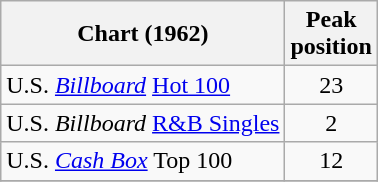<table class="wikitable sortable">
<tr>
<th>Chart (1962)</th>
<th>Peak<br>position</th>
</tr>
<tr>
<td>U.S. <em><a href='#'>Billboard</a></em> <a href='#'>Hot 100</a></td>
<td style="text-align:center;">23</td>
</tr>
<tr>
<td>U.S. <em>Billboard</em> <a href='#'>R&B Singles</a></td>
<td style="text-align:center;">2</td>
</tr>
<tr>
<td>U.S. <a href='#'><em>Cash Box</em></a> Top 100</td>
<td align="center">12</td>
</tr>
<tr>
</tr>
</table>
